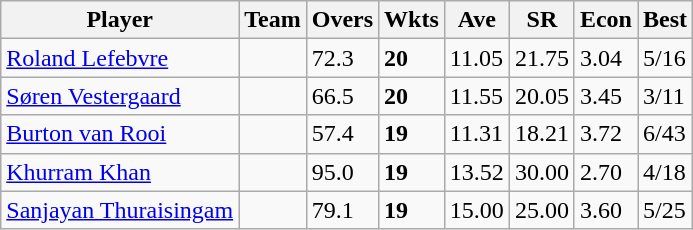<table class="wikitable">
<tr>
<th>Player</th>
<th>Team</th>
<th>Overs</th>
<th>Wkts</th>
<th>Ave</th>
<th>SR</th>
<th>Econ</th>
<th>Best</th>
</tr>
<tr>
<td><a href='#'>Roland Lefebvre</a></td>
<td></td>
<td>72.3</td>
<td><strong>20</strong></td>
<td>11.05</td>
<td>21.75</td>
<td>3.04</td>
<td>5/16</td>
</tr>
<tr>
<td><a href='#'>Søren Vestergaard</a></td>
<td></td>
<td>66.5</td>
<td><strong>20</strong></td>
<td>11.55</td>
<td>20.05</td>
<td>3.45</td>
<td>3/11</td>
</tr>
<tr>
<td><a href='#'>Burton van Rooi</a></td>
<td></td>
<td>57.4</td>
<td><strong>19</strong></td>
<td>11.31</td>
<td>18.21</td>
<td>3.72</td>
<td>6/43</td>
</tr>
<tr>
<td><a href='#'>Khurram Khan</a></td>
<td></td>
<td>95.0</td>
<td><strong>19</strong></td>
<td>13.52</td>
<td>30.00</td>
<td>2.70</td>
<td>4/18</td>
</tr>
<tr>
<td><a href='#'>Sanjayan Thuraisingam</a></td>
<td></td>
<td>79.1</td>
<td><strong>19</strong></td>
<td>15.00</td>
<td>25.00</td>
<td>3.60</td>
<td>5/25</td>
</tr>
</table>
